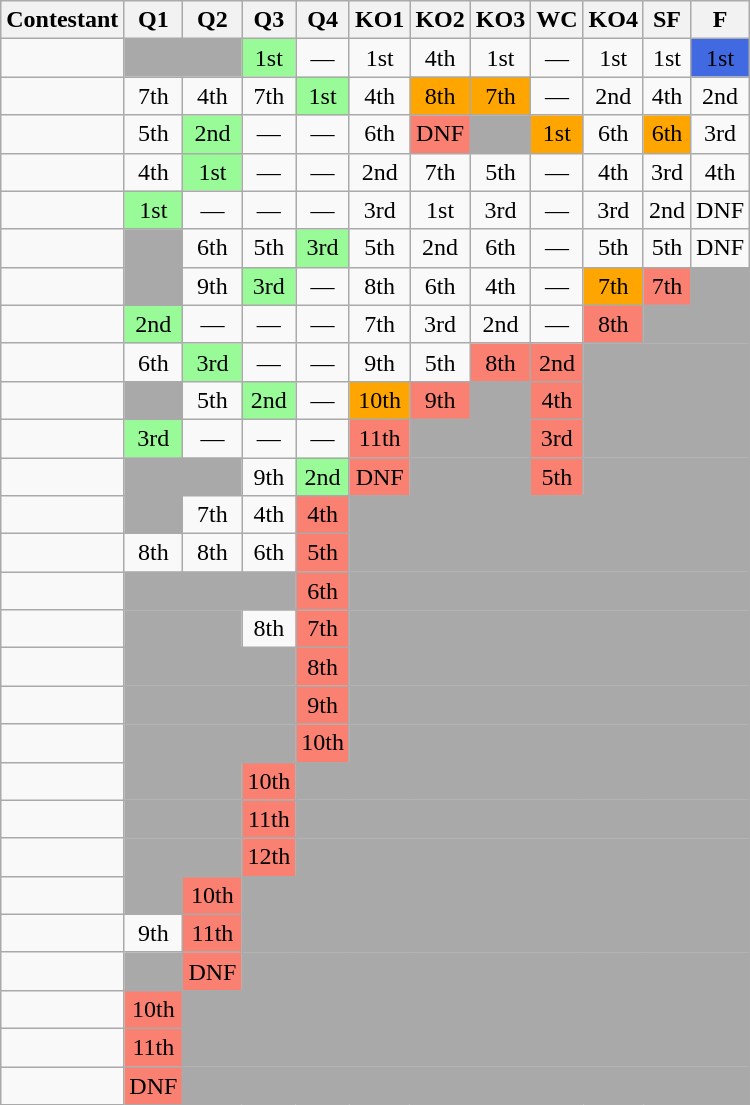<table class="wikitable" border="2" style="text-align:center">
<tr>
<th>Contestant</th>
<th>Q1 </th>
<th>Q2 </th>
<th>Q3 </th>
<th>Q4  </th>
<th>KO1  </th>
<th>KO2  </th>
<th>KO3  </th>
<th>WC  </th>
<th>KO4  </th>
<th>SF  </th>
<th>F  </th>
</tr>
<tr>
<td></td>
<td bgcolor="darkgray" colspan="2"></td>
<td style="background:#98fb98;">1st</td>
<td>—</td>
<td>1st</td>
<td>4th</td>
<td>1st</td>
<td>—</td>
<td>1st</td>
<td>1st</td>
<td style="background:royalblue;">1st</td>
</tr>
<tr>
<td></td>
<td>7th</td>
<td>4th</td>
<td>7th</td>
<td style="background:#98fb98;">1st</td>
<td>4th</td>
<td style="background:orange">8th</td>
<td style="background:orange">7th</td>
<td>—</td>
<td>2nd</td>
<td>4th</td>
<td>2nd</td>
</tr>
<tr>
<td></td>
<td>5th</td>
<td style="background:#98fb98;">2nd</td>
<td>—</td>
<td>—</td>
<td>6th</td>
<td style="background:#fa8072;">DNF</td>
<td bgcolor="darkgray" colspan="1"></td>
<td style="background:orange">1st</td>
<td>6th</td>
<td style="background:orange">6th</td>
<td>3rd</td>
</tr>
<tr>
<td></td>
<td>4th</td>
<td style="background:#98fb98;">1st</td>
<td>—</td>
<td>—</td>
<td>2nd</td>
<td>7th</td>
<td>5th</td>
<td>—</td>
<td>4th</td>
<td>3rd</td>
<td>4th</td>
</tr>
<tr>
<td></td>
<td style="background:#98fb98;">1st</td>
<td>—</td>
<td>—</td>
<td>—</td>
<td>3rd</td>
<td>1st</td>
<td>3rd</td>
<td>—</td>
<td>3rd</td>
<td>2nd</td>
<td>DNF</td>
</tr>
<tr>
<td></td>
<td bgcolor="darkgray" colspan="1"></td>
<td>6th</td>
<td>5th</td>
<td style="background:#98fb98;">3rd</td>
<td>5th</td>
<td>2nd</td>
<td>6th</td>
<td>—</td>
<td>5th</td>
<td>5th</td>
<td>DNF</td>
</tr>
<tr>
<td></td>
<td bgcolor="darkgray" colspan="1"></td>
<td>9th</td>
<td style="background:#98fb98;">3rd</td>
<td>—</td>
<td>8th</td>
<td>6th</td>
<td>4th</td>
<td>—</td>
<td style="background:orange">7th</td>
<td style="background:#fa8072;">7th</td>
<td bgcolor="darkgray" colspan="1"></td>
</tr>
<tr>
<td></td>
<td style="background:#98fb98;">2nd</td>
<td>—</td>
<td>—</td>
<td>—</td>
<td>7th</td>
<td>3rd</td>
<td>2nd</td>
<td>—</td>
<td style="background:#fa8072;">8th</td>
<td bgcolor="darkgray" colspan="2"></td>
</tr>
<tr>
<td></td>
<td>6th</td>
<td style="background:#98fb98;">3rd</td>
<td>—</td>
<td>—</td>
<td>9th</td>
<td>5th</td>
<td style="background:#fa8072;">8th</td>
<td style="background:#fa8072;">2nd</td>
<td bgcolor="darkgray" colspan="3"></td>
</tr>
<tr>
<td></td>
<td bgcolor="darkgray" colspan="1"></td>
<td>5th</td>
<td style="background:#98fb98;">2nd</td>
<td>—</td>
<td style="background:orange">10th</td>
<td style="background:#fa8072;">9th</td>
<td bgcolor="darkgray" colspan="1"></td>
<td style="background:#fa8072;">4th</td>
<td bgcolor="darkgray" colspan="3"></td>
</tr>
<tr>
<td></td>
<td style="background:#98fb98;">3rd</td>
<td>—</td>
<td>—</td>
<td>—</td>
<td style="background:#fa8072;">11th</td>
<td bgcolor="darkgray" colspan="2"></td>
<td style="background:#fa8072;">3rd</td>
<td bgcolor="darkgray" colspan="3"></td>
</tr>
<tr>
<td></td>
<td bgcolor="darkgray" colspan="2"></td>
<td>9th</td>
<td style="background:#98fb98;">2nd</td>
<td style="background:#fa8072;">DNF</td>
<td bgcolor="darkgray" colspan="2"></td>
<td style="background:#fa8072;">5th</td>
<td bgcolor="darkgray" colspan="3"></td>
</tr>
<tr>
<td></td>
<td bgcolor="darkgray" colspan="1"></td>
<td>7th</td>
<td>4th</td>
<td style="background:#fa8072;">4th</td>
<td bgcolor="darkgray" colspan="7"></td>
</tr>
<tr>
<td></td>
<td>8th</td>
<td>8th</td>
<td>6th</td>
<td style="background:#fa8072;">5th</td>
<td bgcolor="darkgray" colspan="7"></td>
</tr>
<tr>
<td></td>
<td bgcolor="darkgray" colspan="3"></td>
<td style="background:#fa8072;">6th</td>
<td bgcolor="darkgray" colspan="7"></td>
</tr>
<tr>
<td></td>
<td bgcolor="darkgray" colspan="2"></td>
<td>8th</td>
<td style="background:#fa8072;">7th</td>
<td bgcolor="darkgray" colspan="7"></td>
</tr>
<tr>
<td></td>
<td bgcolor="darkgray" colspan="3"></td>
<td style="background:#fa8072;">8th</td>
<td bgcolor="darkgray" colspan="7"></td>
</tr>
<tr>
<td></td>
<td bgcolor="darkgray" colspan="3"></td>
<td style="background:#fa8072;">9th</td>
<td bgcolor="darkgray" colspan="7"></td>
</tr>
<tr>
<td></td>
<td bgcolor="darkgray" colspan="3"></td>
<td style="background:#fa8072;">10th</td>
<td bgcolor="darkgray" colspan="7"></td>
</tr>
<tr>
<td></td>
<td bgcolor="darkgray" colspan="2"></td>
<td style="background:#fa8072;">10th</td>
<td bgcolor="darkgray" colspan="8"></td>
</tr>
<tr>
<td></td>
<td bgcolor="darkgray" colspan="2"></td>
<td style="background:#fa8072;">11th</td>
<td bgcolor="darkgray" colspan="8"></td>
</tr>
<tr>
<td></td>
<td bgcolor="darkgray" colspan="2"></td>
<td style="background:#fa8072;">12th</td>
<td bgcolor="darkgray" colspan="8"></td>
</tr>
<tr>
<td></td>
<td bgcolor="darkgray" colspan="1"></td>
<td style="background:#fa8072;">10th</td>
<td bgcolor="darkgray" colspan="9"></td>
</tr>
<tr>
<td></td>
<td>9th</td>
<td style="background:#fa8072;">11th</td>
<td bgcolor="darkgray" colspan="9"></td>
</tr>
<tr>
<td></td>
<td bgcolor="darkgray" colspan="1"></td>
<td style="background:#fa8072;">DNF</td>
<td bgcolor="darkgray" colspan="9"></td>
</tr>
<tr>
<td></td>
<td style="background:#fa8072;">10th</td>
<td bgcolor="darkgray" colspan="10"></td>
</tr>
<tr>
<td></td>
<td style="background:#fa8072;">11th</td>
<td bgcolor="darkgray" colspan="10"></td>
</tr>
<tr>
<td></td>
<td style="background:#fa8072;">DNF</td>
<td bgcolor="darkgray" colspan="10"></td>
</tr>
</table>
